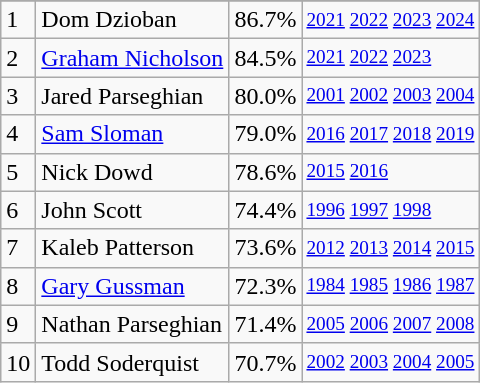<table class="wikitable">
<tr>
</tr>
<tr>
<td>1</td>
<td>Dom Dzioban</td>
<td><abbr>86.7%</abbr></td>
<td style="font-size:80%;"><a href='#'>2021</a> <a href='#'>2022</a> <a href='#'>2023</a> <a href='#'>2024</a></td>
</tr>
<tr>
<td>2</td>
<td><a href='#'>Graham Nicholson</a></td>
<td><abbr>84.5%</abbr></td>
<td style="font-size:80%;"><a href='#'>2021</a> <a href='#'>2022</a> <a href='#'>2023</a></td>
</tr>
<tr>
<td>3</td>
<td>Jared Parseghian</td>
<td><abbr>80.0%</abbr></td>
<td style="font-size:80%;"><a href='#'>2001</a> <a href='#'>2002</a> <a href='#'>2003</a> <a href='#'>2004</a></td>
</tr>
<tr>
<td>4</td>
<td><a href='#'>Sam Sloman</a></td>
<td><abbr>79.0%</abbr></td>
<td style="font-size:80%;"><a href='#'>2016</a> <a href='#'>2017</a> <a href='#'>2018</a> <a href='#'>2019</a></td>
</tr>
<tr>
<td>5</td>
<td>Nick Dowd</td>
<td><abbr>78.6%</abbr></td>
<td style="font-size:80%;"><a href='#'>2015</a> <a href='#'>2016</a></td>
</tr>
<tr>
<td>6</td>
<td>John Scott</td>
<td><abbr>74.4%</abbr></td>
<td style="font-size:80%;"><a href='#'>1996</a> <a href='#'>1997</a> <a href='#'>1998</a></td>
</tr>
<tr>
<td>7</td>
<td>Kaleb Patterson</td>
<td><abbr>73.6%</abbr></td>
<td style="font-size:80%;"><a href='#'>2012</a> <a href='#'>2013</a> <a href='#'>2014</a> <a href='#'>2015</a></td>
</tr>
<tr>
<td>8</td>
<td><a href='#'>Gary Gussman</a></td>
<td><abbr>72.3%</abbr></td>
<td style="font-size:80%;"><a href='#'>1984</a> <a href='#'>1985</a> <a href='#'>1986</a> <a href='#'>1987</a></td>
</tr>
<tr>
<td>9</td>
<td>Nathan Parseghian</td>
<td><abbr>71.4%</abbr></td>
<td style="font-size:80%;"><a href='#'>2005</a> <a href='#'>2006</a> <a href='#'>2007</a> <a href='#'>2008</a></td>
</tr>
<tr>
<td>10</td>
<td>Todd Soderquist</td>
<td><abbr>70.7%</abbr></td>
<td style="font-size:80%;"><a href='#'>2002</a> <a href='#'>2003</a> <a href='#'>2004</a> <a href='#'>2005</a><br></td>
</tr>
</table>
